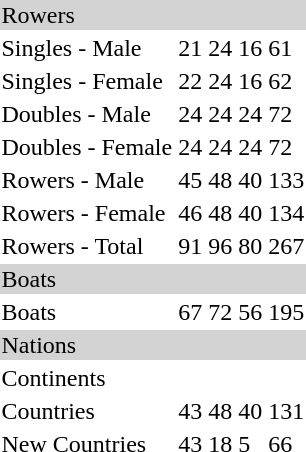<table>
<tr>
</tr>
<tr>
</tr>
<tr>
</tr>
<tr>
</tr>
<tr>
</tr>
<tr>
</tr>
<tr>
</tr>
<tr>
</tr>
<tr>
</tr>
<tr>
</tr>
<tr>
</tr>
<tr>
</tr>
<tr>
</tr>
<tr>
</tr>
<tr>
</tr>
<tr>
</tr>
<tr>
</tr>
<tr>
</tr>
<tr>
</tr>
<tr>
</tr>
<tr>
</tr>
<tr>
</tr>
<tr>
</tr>
<tr>
</tr>
<tr>
</tr>
<tr>
</tr>
<tr>
</tr>
<tr>
</tr>
<tr>
</tr>
<tr>
</tr>
<tr>
</tr>
<tr>
</tr>
<tr>
</tr>
<tr>
</tr>
<tr>
</tr>
<tr>
</tr>
<tr>
</tr>
<tr>
</tr>
<tr>
</tr>
<tr>
</tr>
<tr>
</tr>
<tr>
</tr>
<tr>
</tr>
<tr>
</tr>
<tr>
</tr>
<tr>
</tr>
<tr>
</tr>
<tr>
</tr>
<tr>
</tr>
<tr>
</tr>
<tr>
</tr>
<tr>
</tr>
<tr>
</tr>
<tr>
</tr>
<tr>
</tr>
<tr>
</tr>
<tr>
</tr>
<tr>
</tr>
<tr>
</tr>
<tr>
</tr>
<tr>
</tr>
<tr>
</tr>
<tr>
</tr>
<tr>
</tr>
<tr>
</tr>
<tr>
</tr>
<tr>
<td colspan=30 bgcolor=lightgray>Rowers</td>
</tr>
<tr>
<td align=left>Singles - Male</td>
<td>21</td>
<td>24</td>
<td>16</td>
<td>61</td>
</tr>
<tr>
<td align=left>Singles - Female</td>
<td>22</td>
<td>24</td>
<td>16</td>
<td>62</td>
</tr>
<tr>
<td align=left>Doubles - Male</td>
<td>24</td>
<td>24</td>
<td>24</td>
<td>72</td>
</tr>
<tr>
<td align=left>Doubles - Female</td>
<td>24</td>
<td>24</td>
<td>24</td>
<td>72</td>
</tr>
<tr>
<td align=left>Rowers - Male</td>
<td>45</td>
<td>48</td>
<td>40</td>
<td>133</td>
</tr>
<tr>
<td align=left>Rowers - Female</td>
<td>46</td>
<td>48</td>
<td>40</td>
<td>134</td>
</tr>
<tr>
<td align=left>Rowers - Total</td>
<td>91</td>
<td>96</td>
<td>80</td>
<td>267</td>
</tr>
<tr>
<td colspan=30 bgcolor=lightgray>Boats</td>
</tr>
<tr>
<td align=left>Boats</td>
<td>67</td>
<td>72</td>
<td>56</td>
<td>195</td>
</tr>
<tr>
<td colspan=30 bgcolor=lightgray>Nations</td>
</tr>
<tr>
<td align=left>Continents</td>
<td></td>
<td></td>
<td></td>
<td></td>
</tr>
<tr>
<td align=left>Countries</td>
<td>43</td>
<td>48</td>
<td>40</td>
<td>131</td>
</tr>
<tr>
<td align=left>New Countries</td>
<td>43</td>
<td>18</td>
<td>5</td>
<td>66</td>
</tr>
<tr>
</tr>
</table>
